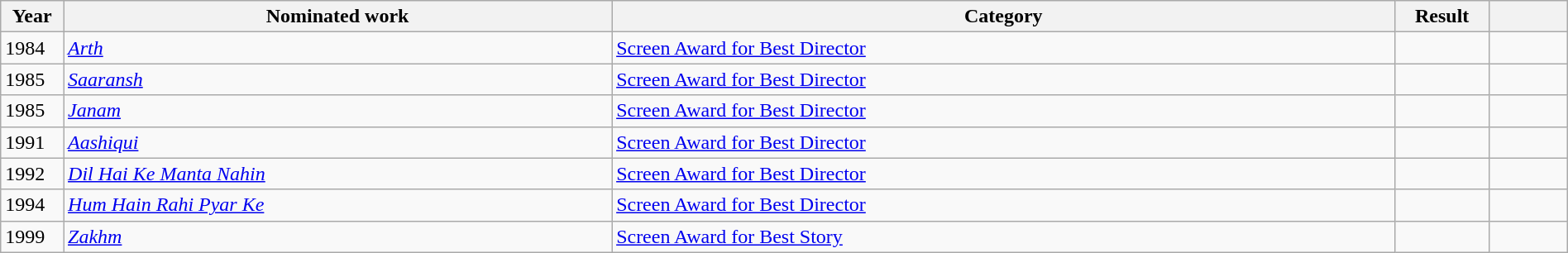<table class="wikitable" style="width:100%;">
<tr>
<th scope="col" style="width:4%;">Year</th>
<th scope="col" style="width:35%;">Nominated work</th>
<th scope="col" style="width:50%;">Category</th>
<th scope="col" style="width:6%;">Result</th>
<th scope="col" style="width:5%;"></th>
</tr>
<tr>
<td>1984</td>
<td><em><a href='#'>Arth</a></em></td>
<td><a href='#'>Screen Award for Best Director</a></td>
<td></td>
<td></td>
</tr>
<tr>
<td>1985</td>
<td><em><a href='#'>Saaransh</a></em></td>
<td><a href='#'>Screen Award for Best Director </a></td>
<td></td>
<td></td>
</tr>
<tr>
<td>1985</td>
<td><em><a href='#'>Janam</a></em></td>
<td><a href='#'>Screen Award for Best Director </a></td>
<td></td>
<td></td>
</tr>
<tr>
<td>1991</td>
<td><em><a href='#'>Aashiqui</a></em></td>
<td><a href='#'>Screen Award for Best Director </a></td>
<td></td>
<td></td>
</tr>
<tr>
<td>1992</td>
<td><em><a href='#'>Dil Hai Ke Manta Nahin</a></em></td>
<td><a href='#'>Screen Award for Best Director </a></td>
<td></td>
<td></td>
</tr>
<tr>
<td>1994</td>
<td><em><a href='#'>Hum Hain Rahi Pyar Ke</a></em></td>
<td><a href='#'>Screen Award for Best Director </a></td>
<td></td>
<td></td>
</tr>
<tr>
<td>1999</td>
<td><em><a href='#'>Zakhm</a></em></td>
<td><a href='#'>Screen Award for Best Story</a></td>
<td></td>
<td></td>
</tr>
</table>
